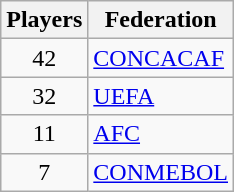<table class="wikitable">
<tr>
<th>Players</th>
<th>Federation</th>
</tr>
<tr>
<td align="center">42</td>
<td><a href='#'>CONCACAF</a></td>
</tr>
<tr>
<td align="center">32</td>
<td><a href='#'>UEFA</a></td>
</tr>
<tr>
<td align="center">11</td>
<td><a href='#'>AFC</a></td>
</tr>
<tr>
<td align="center">7</td>
<td><a href='#'>CONMEBOL</a></td>
</tr>
</table>
